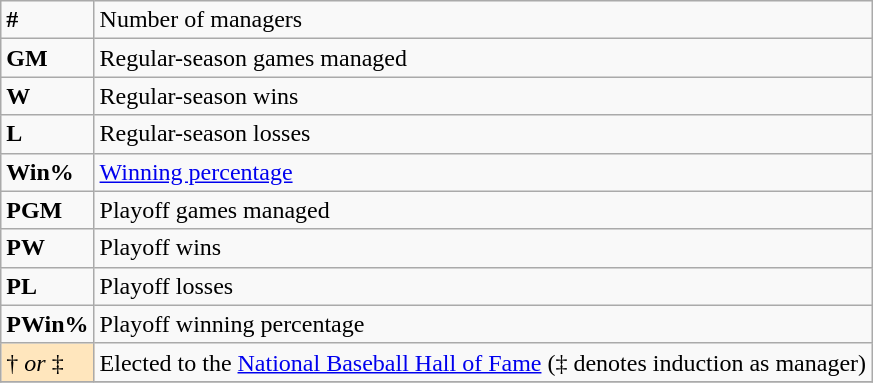<table class="wikitable">
<tr>
<td><strong>#</strong></td>
<td>Number of managers</td>
</tr>
<tr>
<td><strong>GM</strong></td>
<td>Regular-season games managed</td>
</tr>
<tr>
<td><strong>W</strong></td>
<td>Regular-season wins</td>
</tr>
<tr>
<td><strong>L</strong></td>
<td>Regular-season losses</td>
</tr>
<tr>
<td><strong>Win%</strong></td>
<td><a href='#'>Winning percentage</a></td>
</tr>
<tr>
<td><strong>PGM</strong></td>
<td>Playoff games managed</td>
</tr>
<tr>
<td><strong>PW</strong></td>
<td>Playoff wins</td>
</tr>
<tr>
<td><strong>PL</strong></td>
<td>Playoff losses</td>
</tr>
<tr>
<td><strong>PWin%</strong></td>
<td>Playoff winning percentage</td>
</tr>
<tr>
<td style="background-color:#FFE6BD">† <em>or</em> ‡</td>
<td>Elected to the <a href='#'>National Baseball Hall of Fame</a> (‡ denotes induction as manager)</td>
</tr>
<tr>
</tr>
</table>
